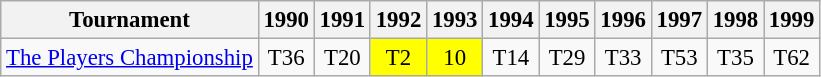<table class="wikitable" style="font-size:95%;text-align:center;">
<tr>
<th>Tournament</th>
<th>1990</th>
<th>1991</th>
<th>1992</th>
<th>1993</th>
<th>1994</th>
<th>1995</th>
<th>1996</th>
<th>1997</th>
<th>1998</th>
<th>1999</th>
</tr>
<tr>
<td align=left><a href='#'>The Players Championship</a></td>
<td>T36</td>
<td>T20</td>
<td style="background:yellow;">T2</td>
<td style="background:yellow;">10</td>
<td>T14</td>
<td>T29</td>
<td>T33</td>
<td>T53</td>
<td>T35</td>
<td>T62</td>
</tr>
</table>
